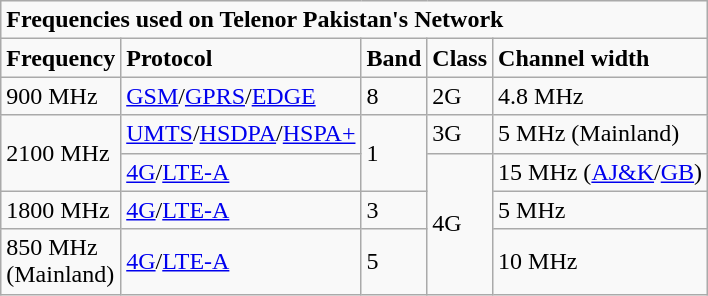<table class="wikitable">
<tr>
<td colspan="5"><strong>Frequencies used on Telenor Pakistan's Network</strong></td>
</tr>
<tr>
<td><strong>Frequency</strong></td>
<td><strong>Protocol</strong></td>
<td><strong>Band</strong></td>
<td><strong>Class</strong></td>
<td><strong>Channel width</strong></td>
</tr>
<tr>
<td>900 MHz</td>
<td><a href='#'>GSM</a>/<a href='#'>GPRS</a>/<a href='#'>EDGE</a></td>
<td>8</td>
<td>2G</td>
<td>4.8 MHz</td>
</tr>
<tr>
<td rowspan="2">2100 MHz</td>
<td><a href='#'>UMTS</a>/<a href='#'>HSDPA</a>/<a href='#'>HSPA+</a></td>
<td rowspan="2">1</td>
<td>3G</td>
<td>5 MHz (Mainland)</td>
</tr>
<tr>
<td><a href='#'>4G</a>/<a href='#'>LTE-A</a></td>
<td rowspan="3">4G</td>
<td>15 MHz (<a href='#'>AJ&K</a>/<a href='#'>GB</a>)</td>
</tr>
<tr>
<td>1800 MHz</td>
<td><a href='#'>4G</a>/<a href='#'>LTE-A</a></td>
<td>3</td>
<td>5 MHz</td>
</tr>
<tr>
<td>850 MHz<br>(Mainland)</td>
<td><a href='#'>4G</a>/<a href='#'>LTE-A</a></td>
<td>5</td>
<td>10 MHz</td>
</tr>
</table>
